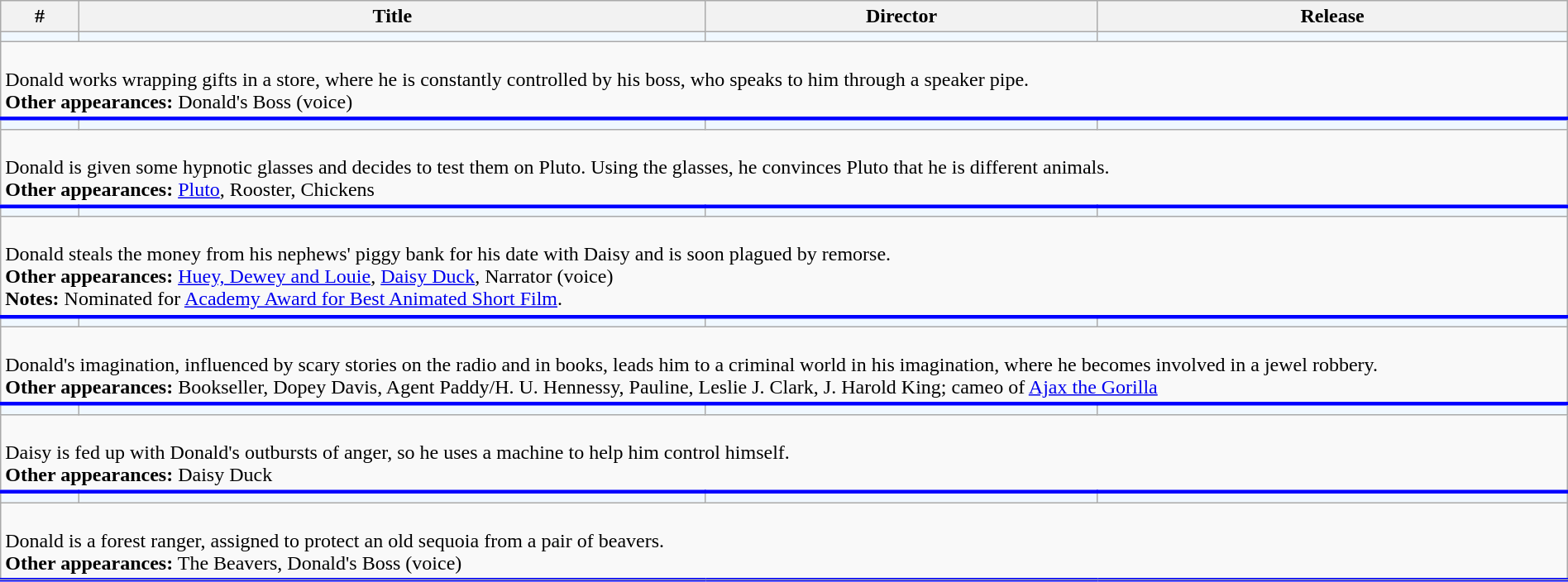<table class="wikitable sortable" width="100%">
<tr>
<th width="5%">#</th>
<th width="40%">Title</th>
<th width="25%" class="unsortable">Director</th>
<th width="30%">Release</th>
</tr>
<tr>
<td style="background-color: #F0F8FF"></td>
<td style="background-color: #F0F8FF"></td>
<td style="background-color: #F0F8FF"></td>
<td style="background-color: #F0F8FF"></td>
</tr>
<tr class="expand-child" style="border-bottom: 3px solid #0000FF;">
<td colspan="4"><br>Donald works wrapping gifts in a store, where he is constantly controlled by his boss, who speaks to him through a speaker pipe.<br><strong>Other appearances:</strong> Donald's Boss (voice)</td>
</tr>
<tr>
<td style="background-color: #F0F8FF"></td>
<td style="background-color: #F0F8FF"></td>
<td style="background-color: #F0F8FF"></td>
<td style="background-color: #F0F8FF"></td>
</tr>
<tr class="expand-child" style="border-bottom: 3px solid #0000FF;">
<td colspan="4"><br>Donald is given some hypnotic glasses and decides to test them on Pluto. Using the glasses, he convinces Pluto that he is different animals.<br><strong>Other appearances:</strong> <a href='#'>Pluto</a>, Rooster, Chickens</td>
</tr>
<tr>
<td style="background-color: #F0F8FF"></td>
<td style="background-color: #F0F8FF"></td>
<td style="background-color: #F0F8FF"></td>
<td style="background-color: #F0F8FF"></td>
</tr>
<tr class="expand-child" style="border-bottom: 3px solid #0000FF;">
<td colspan="4"><br>Donald steals the money from his nephews' piggy bank for his date with Daisy and is soon plagued by remorse.<br><strong>Other appearances:</strong> <a href='#'>Huey, Dewey and Louie</a>, <a href='#'>Daisy Duck</a>, Narrator (voice)<br><strong>Notes:</strong> Nominated for <a href='#'>Academy Award for Best Animated Short Film</a>.</td>
</tr>
<tr>
<td style="background-color: #F0F8FF"></td>
<td style="background-color: #F0F8FF"></td>
<td style="background-color: #F0F8FF"></td>
<td style="background-color: #F0F8FF"></td>
</tr>
<tr class="expand-child" style="border-bottom: 3px solid #0000FF;">
<td colspan="4"><br>Donald's imagination, influenced by scary stories on the radio and in books, leads him to a criminal world in his imagination, where he becomes involved in a jewel robbery.<br><strong>Other appearances:</strong> Bookseller, Dopey Davis, Agent Paddy/H. U. Hennessy, Pauline, Leslie J. Clark, J. Harold King; cameo of <a href='#'>Ajax the Gorilla</a></td>
</tr>
<tr>
<td style="background-color: #F0F8FF"></td>
<td style="background-color: #F0F8FF"></td>
<td style="background-color: #F0F8FF"></td>
<td style="background-color: #F0F8FF"></td>
</tr>
<tr class="expand-child" style="border-bottom: 3px solid #0000FF;">
<td colspan="4"><br>Daisy is fed up with Donald's outbursts of anger, so he uses a machine to help him control himself.<br><strong>Other appearances:</strong> Daisy Duck</td>
</tr>
<tr>
<td style="background-color: #F0F8FF"></td>
<td style="background-color: #F0F8FF"></td>
<td style="background-color: #F0F8FF"></td>
<td style="background-color: #F0F8FF"></td>
</tr>
<tr class="expand-child" style="border-bottom: 3px solid #0000FF;">
<td colspan="4"><br>Donald is a forest ranger, assigned to protect an old sequoia from a pair of beavers.<br><strong>Other appearances:</strong> The Beavers, Donald's Boss (voice)</td>
</tr>
<tr>
</tr>
</table>
